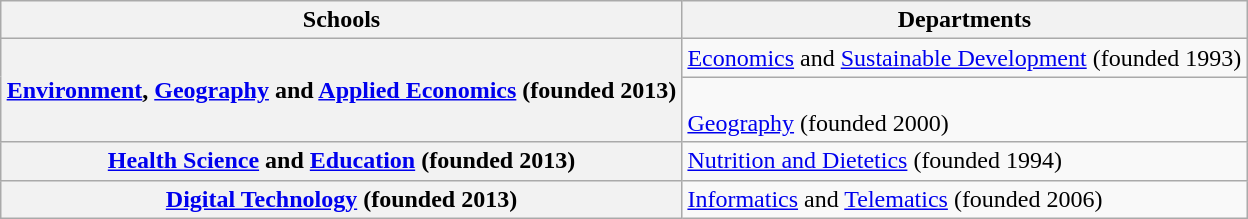<table class="wikitable" style="margin:1em auto;">
<tr>
<th>Schools</th>
<th>Departments</th>
</tr>
<tr>
<th rowspan="2"><a href='#'>Environment</a>, <a href='#'>Geography</a> and <a href='#'>Applied Economics</a> (founded 2013)</th>
<td><a href='#'>Economics</a> and <a href='#'>Sustainable Development</a> (founded 1993)</td>
</tr>
<tr>
<td><br><a href='#'>Geography</a> (founded 2000)</td>
</tr>
<tr>
<th><a href='#'>Health Science</a> and <a href='#'>Education</a> (founded 2013)</th>
<td><a href='#'>Nutrition and Dietetics</a> (founded 1994)</td>
</tr>
<tr>
<th><a href='#'>Digital Technology</a> (founded 2013)</th>
<td><a href='#'>Informatics</a> and <a href='#'>Telematics</a> (founded 2006)</td>
</tr>
</table>
